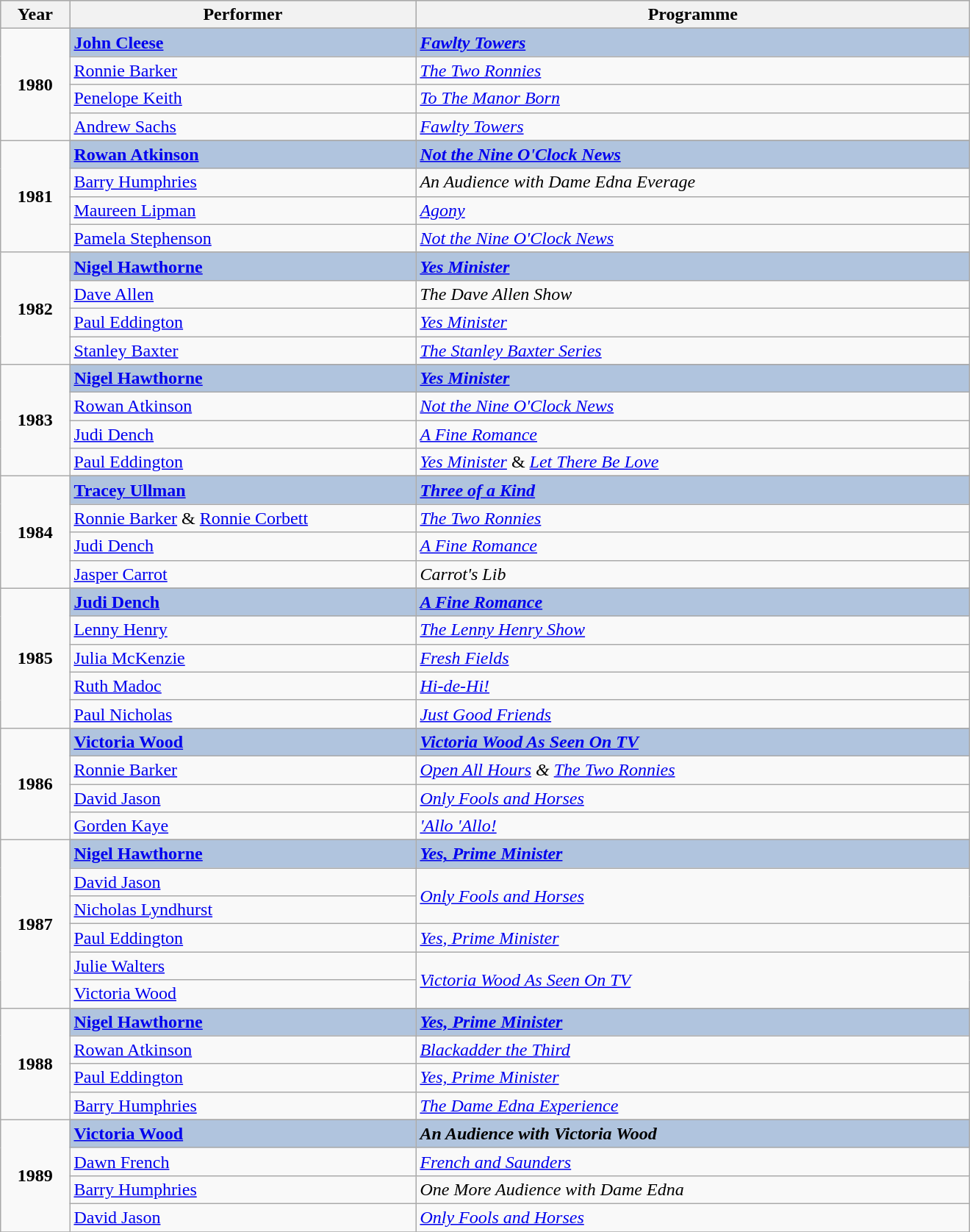<table class="wikitable">
<tr style="background:#bebebe;">
<th style="width:5%;">Year</th>
<th style="width:25%;">Performer</th>
<th style="width:40%;">Programme</th>
</tr>
<tr>
<td rowspan=5 style="text-align:center"><strong>1980</strong><br></td>
</tr>
<tr style="background:#B0C4DE;">
<td><strong><a href='#'>John Cleese</a></strong></td>
<td><strong><em><a href='#'>Fawlty Towers</a></em></strong></td>
</tr>
<tr>
<td><a href='#'>Ronnie Barker</a></td>
<td><em><a href='#'>The Two Ronnies</a></em></td>
</tr>
<tr>
<td><a href='#'>Penelope Keith</a></td>
<td><em><a href='#'>To The Manor Born</a></em></td>
</tr>
<tr>
<td><a href='#'>Andrew Sachs</a></td>
<td><em><a href='#'>Fawlty Towers</a></em></td>
</tr>
<tr>
<td rowspan=5 style="text-align:center"><strong>1981</strong></td>
</tr>
<tr style="background:#B0C4DE;">
<td><strong><a href='#'>Rowan Atkinson</a></strong></td>
<td><strong><em><a href='#'>Not the Nine O'Clock News</a></em></strong></td>
</tr>
<tr>
<td><a href='#'>Barry Humphries</a></td>
<td><em>An Audience with Dame Edna Everage</em></td>
</tr>
<tr>
<td><a href='#'>Maureen Lipman</a></td>
<td><em><a href='#'>Agony</a></em></td>
</tr>
<tr>
<td><a href='#'>Pamela Stephenson</a></td>
<td><em><a href='#'>Not the Nine O'Clock News</a></em></td>
</tr>
<tr>
<td rowspan=5 style="text-align:center"><strong>1982</strong></td>
</tr>
<tr style="background:#B0C4DE;">
<td><strong><a href='#'>Nigel Hawthorne</a></strong></td>
<td><strong><em><a href='#'>Yes Minister</a></em></strong></td>
</tr>
<tr>
<td><a href='#'>Dave Allen</a></td>
<td><em>The Dave Allen Show</em></td>
</tr>
<tr>
<td><a href='#'>Paul Eddington</a></td>
<td><em><a href='#'>Yes Minister</a></em></td>
</tr>
<tr>
<td><a href='#'>Stanley Baxter</a></td>
<td><em><a href='#'>The Stanley Baxter Series</a></em></td>
</tr>
<tr>
<td rowspan=5 style="text-align:center"><strong>1983</strong></td>
</tr>
<tr style="background:#B0C4DE;">
<td><strong><a href='#'>Nigel Hawthorne</a></strong></td>
<td><strong><em><a href='#'>Yes Minister</a></em></strong></td>
</tr>
<tr>
<td><a href='#'>Rowan Atkinson</a></td>
<td><em><a href='#'>Not the Nine O'Clock News</a></em></td>
</tr>
<tr>
<td><a href='#'>Judi Dench</a></td>
<td><em><a href='#'>A Fine Romance</a></em></td>
</tr>
<tr>
<td><a href='#'>Paul Eddington</a></td>
<td><em><a href='#'>Yes Minister</a></em> & <em><a href='#'>Let There Be Love</a></em></td>
</tr>
<tr>
<td rowspan=5 style="text-align:center"><strong>1984</strong></td>
</tr>
<tr style="background:#B0C4DE;">
<td><strong><a href='#'>Tracey Ullman</a></strong></td>
<td><strong><em><a href='#'>Three of a Kind</a></em></strong></td>
</tr>
<tr>
<td><a href='#'>Ronnie Barker</a> & <a href='#'>Ronnie Corbett</a></td>
<td><em><a href='#'>The Two Ronnies</a></em></td>
</tr>
<tr>
<td><a href='#'>Judi Dench</a></td>
<td><em><a href='#'>A Fine Romance</a></em></td>
</tr>
<tr>
<td><a href='#'>Jasper Carrot</a></td>
<td><em>Carrot's Lib</em></td>
</tr>
<tr>
<td rowspan=6 style="text-align:center"><strong>1985</strong></td>
</tr>
<tr style="background:#B0C4DE;">
<td><strong><a href='#'>Judi Dench</a></strong></td>
<td><strong><em><a href='#'>A Fine Romance</a></em></strong></td>
</tr>
<tr>
<td><a href='#'>Lenny Henry</a></td>
<td><em><a href='#'>The Lenny Henry Show</a></em></td>
</tr>
<tr>
<td><a href='#'>Julia McKenzie</a></td>
<td><em><a href='#'>Fresh Fields</a></em></td>
</tr>
<tr>
<td><a href='#'>Ruth Madoc</a></td>
<td><em><a href='#'>Hi-de-Hi!</a></em></td>
</tr>
<tr>
<td><a href='#'>Paul Nicholas</a></td>
<td><em><a href='#'>Just Good Friends</a></em></td>
</tr>
<tr>
<td rowspan=5 style="text-align:center"><strong>1986</strong></td>
</tr>
<tr style="background:#B0C4DE;">
<td><strong><a href='#'>Victoria Wood</a></strong></td>
<td><strong><em><a href='#'>Victoria Wood As Seen On TV</a></em></strong></td>
</tr>
<tr>
<td><a href='#'>Ronnie Barker</a></td>
<td><em><a href='#'>Open All Hours</a> & <a href='#'>The Two Ronnies</a></em></td>
</tr>
<tr>
<td><a href='#'>David Jason</a></td>
<td><em><a href='#'>Only Fools and Horses</a></em></td>
</tr>
<tr>
<td><a href='#'>Gorden Kaye</a></td>
<td><em><a href='#'>'Allo 'Allo!</a></em></td>
</tr>
<tr>
<td rowspan=7 style="text-align:center"><strong>1987</strong></td>
</tr>
<tr style="background:#B0C4DE;">
<td><strong><a href='#'>Nigel Hawthorne</a></strong></td>
<td><strong><em><a href='#'>Yes, Prime Minister</a></em></strong></td>
</tr>
<tr>
<td><a href='#'>David Jason</a></td>
<td rowspan="2"><em><a href='#'>Only Fools and Horses</a></em></td>
</tr>
<tr>
<td><a href='#'>Nicholas Lyndhurst</a></td>
</tr>
<tr>
<td><a href='#'>Paul Eddington</a></td>
<td><em><a href='#'>Yes, Prime Minister</a></em></td>
</tr>
<tr>
<td><a href='#'>Julie Walters</a></td>
<td rowspan="2"><em><a href='#'>Victoria Wood As Seen On TV</a></em></td>
</tr>
<tr>
<td><a href='#'>Victoria Wood</a></td>
</tr>
<tr>
<td rowspan=5 style="text-align:center"><strong>1988</strong></td>
</tr>
<tr style="background:#B0C4DE;">
<td><strong><a href='#'>Nigel Hawthorne</a></strong></td>
<td><strong><em><a href='#'>Yes, Prime Minister</a></em></strong></td>
</tr>
<tr>
<td><a href='#'>Rowan Atkinson</a></td>
<td><em><a href='#'>Blackadder the Third</a></em></td>
</tr>
<tr>
<td><a href='#'>Paul Eddington</a></td>
<td><em><a href='#'>Yes, Prime Minister</a></em></td>
</tr>
<tr>
<td><a href='#'>Barry Humphries</a></td>
<td><em><a href='#'>The Dame Edna Experience</a></em></td>
</tr>
<tr>
<td rowspan=5 style="text-align:center"><strong>1989</strong></td>
</tr>
<tr style="background:#B0C4DE;">
<td><strong><a href='#'>Victoria Wood</a></strong></td>
<td><strong><em>An Audience with Victoria Wood</em></strong></td>
</tr>
<tr>
<td><a href='#'>Dawn French</a></td>
<td><em><a href='#'>French and Saunders</a></em></td>
</tr>
<tr>
<td><a href='#'>Barry Humphries</a></td>
<td><em>One More Audience with Dame Edna</em></td>
</tr>
<tr>
<td><a href='#'>David Jason</a></td>
<td><em><a href='#'>Only Fools and Horses</a></em></td>
</tr>
<tr>
</tr>
</table>
